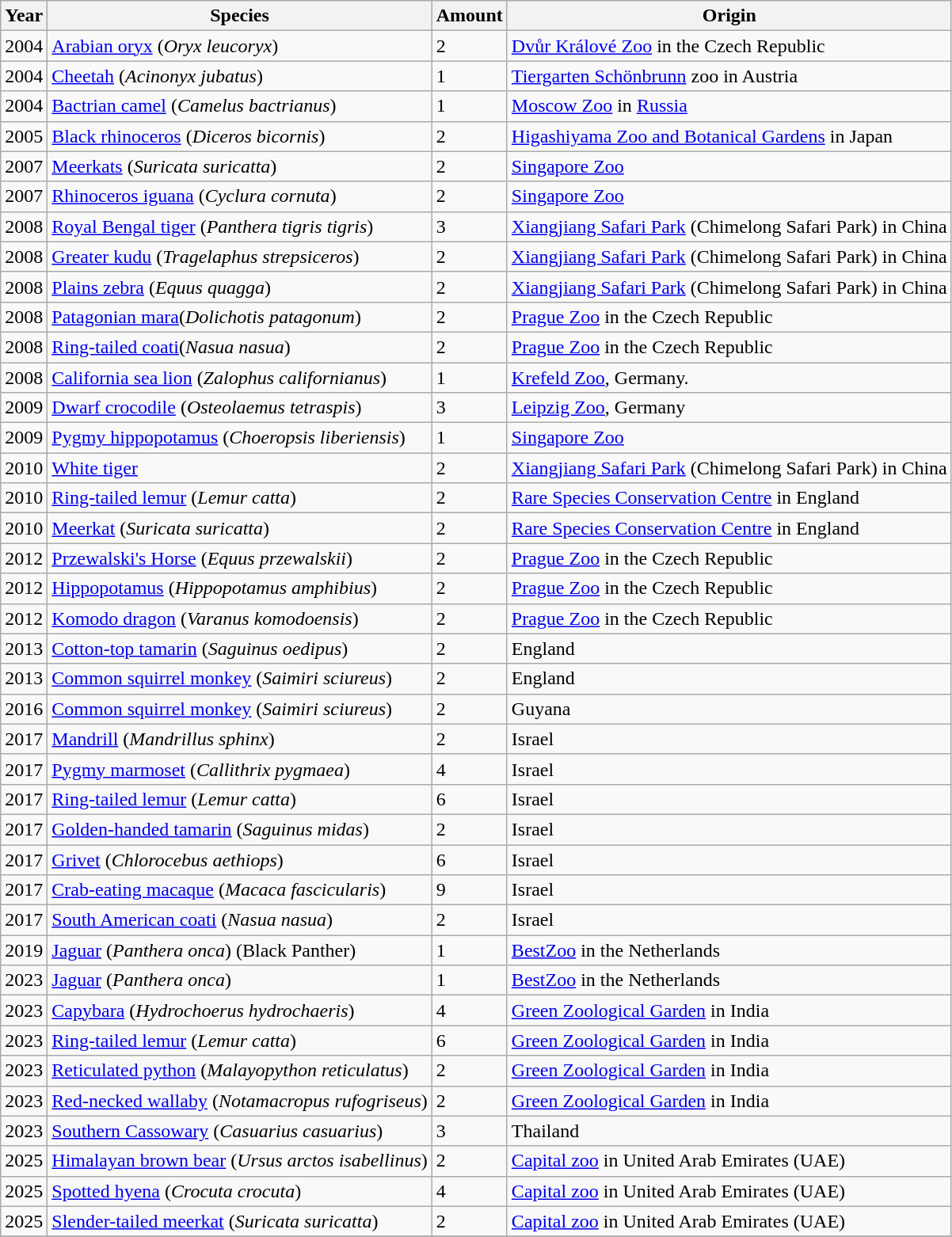<table class="wikitable">
<tr>
<th>Year</th>
<th>Species</th>
<th>Amount</th>
<th>Origin</th>
</tr>
<tr>
<td>2004</td>
<td><a href='#'>Arabian oryx</a> (<em>Oryx leucoryx</em>)</td>
<td>2</td>
<td><a href='#'>Dvůr Králové Zoo</a> in the Czech Republic</td>
</tr>
<tr>
<td>2004</td>
<td><a href='#'>Cheetah</a> (<em>Acinonyx jubatus</em>)</td>
<td>1</td>
<td><a href='#'>Tiergarten Schönbrunn</a> zoo in Austria</td>
</tr>
<tr>
<td>2004</td>
<td><a href='#'>Bactrian camel</a> (<em>Camelus bactrianus</em>)</td>
<td>1</td>
<td><a href='#'>Moscow Zoo</a> in <a href='#'>Russia</a></td>
</tr>
<tr>
<td>2005</td>
<td><a href='#'>Black rhinoceros</a> (<em>Diceros bicornis</em>)</td>
<td>2</td>
<td><a href='#'>Higashiyama Zoo and Botanical Gardens</a> in Japan</td>
</tr>
<tr>
<td>2007</td>
<td><a href='#'>Meerkats</a> (<em>Suricata suricatta</em>)</td>
<td>2</td>
<td><a href='#'>Singapore Zoo</a></td>
</tr>
<tr>
<td>2007</td>
<td><a href='#'>Rhinoceros iguana</a> (<em>Cyclura cornuta</em>)</td>
<td>2</td>
<td><a href='#'>Singapore Zoo</a></td>
</tr>
<tr>
<td>2008</td>
<td><a href='#'>Royal Bengal tiger</a> (<em>Panthera tigris tigris</em>)</td>
<td>3</td>
<td><a href='#'>Xiangjiang Safari Park</a> (Chimelong Safari Park) in China</td>
</tr>
<tr>
<td>2008</td>
<td><a href='#'>Greater kudu</a> (<em>Tragelaphus strepsiceros</em>)</td>
<td>2</td>
<td><a href='#'>Xiangjiang Safari Park</a> (Chimelong Safari Park) in China</td>
</tr>
<tr>
<td>2008</td>
<td><a href='#'>Plains zebra</a> (<em>Equus quagga</em>)</td>
<td>2</td>
<td><a href='#'>Xiangjiang Safari Park</a> (Chimelong Safari Park) in China</td>
</tr>
<tr>
<td>2008</td>
<td><a href='#'>Patagonian mara</a>(<em>Dolichotis patagonum</em>)</td>
<td>2</td>
<td><a href='#'>Prague Zoo</a> in the Czech Republic</td>
</tr>
<tr>
<td>2008</td>
<td><a href='#'>Ring-tailed coati</a>(<em>Nasua nasua</em>)</td>
<td>2</td>
<td><a href='#'>Prague Zoo</a> in the Czech Republic</td>
</tr>
<tr>
<td>2008</td>
<td><a href='#'>California sea lion</a> (<em>Zalophus californianus</em>)</td>
<td>1</td>
<td><a href='#'>Krefeld Zoo</a>, Germany.</td>
</tr>
<tr>
<td>2009</td>
<td><a href='#'>Dwarf crocodile</a> (<em>Osteolaemus tetraspis</em>)</td>
<td>3</td>
<td><a href='#'>Leipzig Zoo</a>, Germany</td>
</tr>
<tr>
<td>2009</td>
<td><a href='#'>Pygmy hippopotamus</a> (<em>Choeropsis liberiensis</em>)</td>
<td>1</td>
<td><a href='#'>Singapore Zoo</a></td>
</tr>
<tr>
<td>2010</td>
<td><a href='#'>White tiger</a></td>
<td>2</td>
<td><a href='#'>Xiangjiang Safari Park</a> (Chimelong Safari Park) in China</td>
</tr>
<tr>
<td>2010</td>
<td><a href='#'>Ring-tailed lemur</a> (<em>Lemur catta</em>)</td>
<td>2</td>
<td><a href='#'>Rare Species Conservation Centre</a> in England</td>
</tr>
<tr>
<td>2010</td>
<td><a href='#'>Meerkat</a> (<em>Suricata suricatta</em>)</td>
<td>2</td>
<td><a href='#'>Rare Species Conservation Centre</a> in England</td>
</tr>
<tr>
<td>2012</td>
<td><a href='#'>Przewalski's Horse</a> (<em>Equus przewalskii</em>)</td>
<td>2</td>
<td><a href='#'>Prague Zoo</a> in the Czech Republic</td>
</tr>
<tr>
<td>2012</td>
<td><a href='#'>Hippopotamus</a> (<em>Hippopotamus amphibius</em>)</td>
<td>2</td>
<td><a href='#'>Prague Zoo</a> in the Czech Republic</td>
</tr>
<tr>
<td>2012</td>
<td><a href='#'>Komodo dragon</a> (<em>Varanus komodoensis</em>)</td>
<td>2</td>
<td><a href='#'>Prague Zoo</a> in the Czech Republic</td>
</tr>
<tr>
<td>2013</td>
<td><a href='#'>Cotton-top tamarin</a> (<em>Saguinus oedipus</em>)</td>
<td>2</td>
<td>England</td>
</tr>
<tr>
<td>2013</td>
<td><a href='#'>Common squirrel monkey</a> (<em>Saimiri sciureus</em>)</td>
<td>2</td>
<td>England</td>
</tr>
<tr>
<td>2016</td>
<td><a href='#'>Common squirrel monkey</a> (<em>Saimiri sciureus</em>)</td>
<td>2</td>
<td>Guyana</td>
</tr>
<tr>
<td>2017</td>
<td><a href='#'>Mandrill</a> (<em>Mandrillus sphinx</em>)</td>
<td>2</td>
<td>Israel</td>
</tr>
<tr>
<td>2017</td>
<td><a href='#'>Pygmy marmoset</a> (<em>Callithrix pygmaea</em>)</td>
<td>4</td>
<td>Israel</td>
</tr>
<tr>
<td>2017</td>
<td><a href='#'>Ring-tailed lemur</a> (<em>Lemur catta</em>)</td>
<td>6</td>
<td>Israel</td>
</tr>
<tr>
<td>2017</td>
<td><a href='#'>Golden-handed tamarin</a> (<em>Saguinus midas</em>)</td>
<td>2</td>
<td>Israel</td>
</tr>
<tr>
<td>2017</td>
<td><a href='#'>Grivet</a> (<em>Chlorocebus aethiops</em>)</td>
<td>6</td>
<td>Israel</td>
</tr>
<tr>
<td>2017</td>
<td><a href='#'>Crab-eating macaque</a> (<em>Macaca fascicularis</em>)</td>
<td>9</td>
<td>Israel</td>
</tr>
<tr>
<td>2017</td>
<td><a href='#'>South American coati</a> (<em>Nasua nasua</em>)</td>
<td>2</td>
<td>Israel</td>
</tr>
<tr>
<td>2019</td>
<td><a href='#'>Jaguar</a> (<em>Panthera onca</em>) (Black Panther)</td>
<td>1</td>
<td><a href='#'>BestZoo</a> in the Netherlands</td>
</tr>
<tr>
<td>2023</td>
<td><a href='#'>Jaguar</a> (<em>Panthera onca</em>)</td>
<td>1</td>
<td><a href='#'>BestZoo</a> in the Netherlands</td>
</tr>
<tr>
<td>2023</td>
<td><a href='#'>Capybara</a> (<em>Hydrochoerus hydrochaeris</em>)</td>
<td>4</td>
<td><a href='#'>Green Zoological Garden</a> in India</td>
</tr>
<tr>
<td>2023</td>
<td><a href='#'>Ring-tailed lemur</a> (<em>Lemur catta</em>)</td>
<td>6</td>
<td><a href='#'>Green Zoological Garden</a> in India</td>
</tr>
<tr>
<td>2023</td>
<td><a href='#'>Reticulated python</a> (<em>Malayopython reticulatus</em>)</td>
<td>2</td>
<td><a href='#'>Green Zoological Garden</a> in India</td>
</tr>
<tr>
<td>2023</td>
<td><a href='#'>Red-necked wallaby</a> (<em>Notamacropus rufogriseus</em>)</td>
<td>2</td>
<td><a href='#'>Green Zoological Garden</a> in India</td>
</tr>
<tr>
<td>2023</td>
<td><a href='#'>Southern Cassowary</a> (<em>Casuarius casuarius</em>)</td>
<td>3</td>
<td>Thailand</td>
</tr>
<tr>
<td>2025</td>
<td><a href='#'>Himalayan brown bear</a> (<em>Ursus arctos isabellinus</em>)</td>
<td>2</td>
<td><a href='#'>Capital zoo</a> in United Arab Emirates (UAE)</td>
</tr>
<tr>
<td>2025</td>
<td><a href='#'>Spotted hyena</a> (<em>Crocuta crocuta</em>)</td>
<td>4</td>
<td><a href='#'>Capital zoo</a> in United Arab Emirates (UAE)</td>
</tr>
<tr>
<td>2025</td>
<td><a href='#'>Slender-tailed meerkat</a> (<em>Suricata suricatta</em>)</td>
<td>2</td>
<td><a href='#'>Capital zoo</a> in United Arab Emirates (UAE)</td>
</tr>
<tr>
</tr>
</table>
